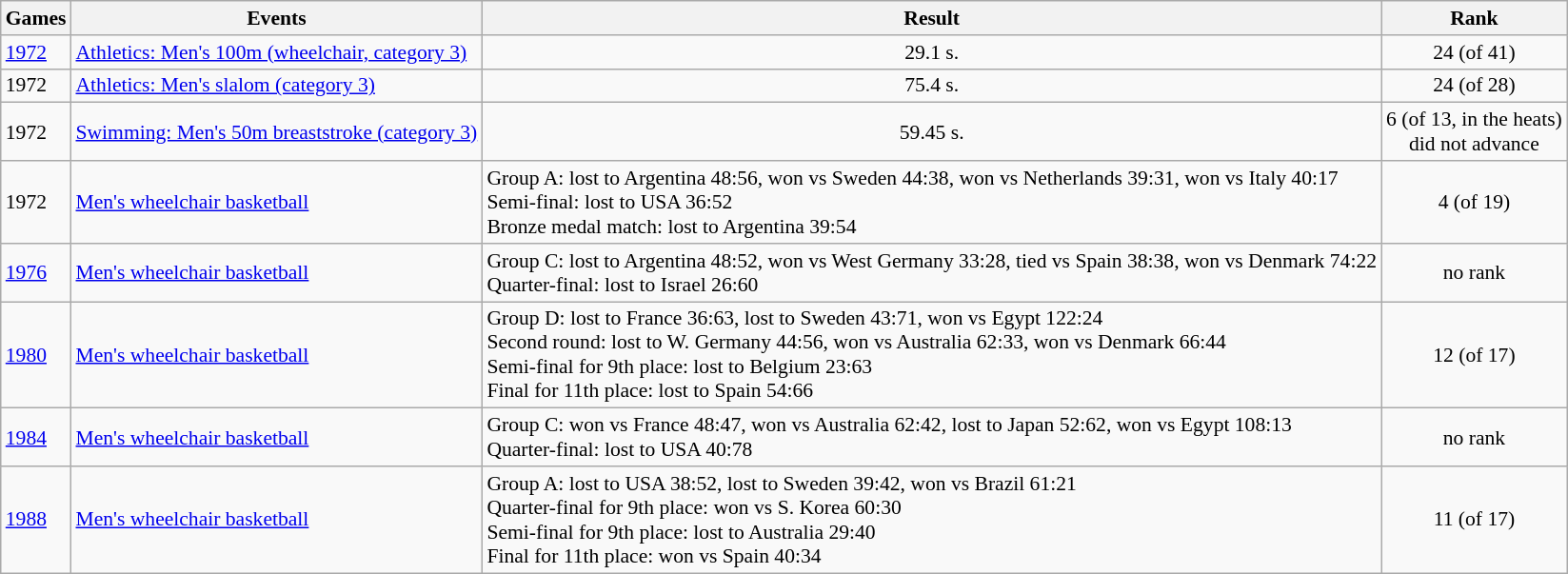<table class=wikitable style="font-size:90%">
<tr>
<th>Games</th>
<th>Events</th>
<th>Result</th>
<th>Rank</th>
</tr>
<tr>
<td><a href='#'>1972</a></td>
<td><a href='#'>Athletics: Men's 100m (wheelchair, category 3)</a></td>
<td align="center">29.1 s.</td>
<td align="center">24 (of 41)</td>
</tr>
<tr>
<td>1972</td>
<td><a href='#'>Athletics: Men's slalom (category 3)</a></td>
<td align="center">75.4 s.</td>
<td align="center">24 (of 28)</td>
</tr>
<tr>
<td>1972</td>
<td><a href='#'>Swimming: Men's 50m breaststroke (category 3)</a></td>
<td align="center">59.45 s.</td>
<td align="center">6 (of 13, in the heats)<br>did not advance</td>
</tr>
<tr>
<td>1972</td>
<td><a href='#'>Men's wheelchair basketball</a></td>
<td align="left">Group A: lost to Argentina 48:56, won vs Sweden 44:38, won vs Netherlands 39:31, won vs Italy	40:17<br>Semi-final: lost to USA 36:52<br>Bronze medal match: lost to Argentina 39:54</td>
<td align="center">4 (of 19)</td>
</tr>
<tr>
<td><a href='#'>1976</a></td>
<td><a href='#'>Men's wheelchair basketball</a></td>
<td align="left">Group C: lost to Argentina 48:52, won vs West Germany 33:28, tied vs Spain 38:38, won vs Denmark 74:22<br>Quarter-final: lost to Israel 26:60</td>
<td align="center">no rank</td>
</tr>
<tr>
<td><a href='#'>1980</a></td>
<td><a href='#'>Men's wheelchair basketball</a></td>
<td align="left">Group D: lost to France 36:63, lost to Sweden 43:71, won vs Egypt 122:24<br>Second round: lost to W. Germany 44:56, won vs Australia 62:33, won vs Denmark 66:44<br>Semi-final for 9th place: lost to Belgium 23:63<br>Final for 11th place: lost to Spain 54:66</td>
<td align="center">12 (of 17)</td>
</tr>
<tr>
<td><a href='#'>1984</a></td>
<td><a href='#'>Men's wheelchair basketball</a></td>
<td align="left">Group C: won vs France 48:47, won vs Australia 62:42, lost to Japan 52:62, won vs Egypt 108:13<br>Quarter-final: lost to USA 40:78</td>
<td align="center">no rank</td>
</tr>
<tr>
<td><a href='#'>1988</a></td>
<td><a href='#'>Men's wheelchair basketball</a></td>
<td align="left">Group A: lost to USA 38:52, lost to Sweden 39:42, won vs Brazil 61:21<br>Quarter-final for 9th place: won vs S. Korea 60:30<br>Semi-final for 9th place: lost to Australia 29:40<br>Final for 11th place: won vs Spain 40:34</td>
<td align="center">11 (of 17)</td>
</tr>
</table>
